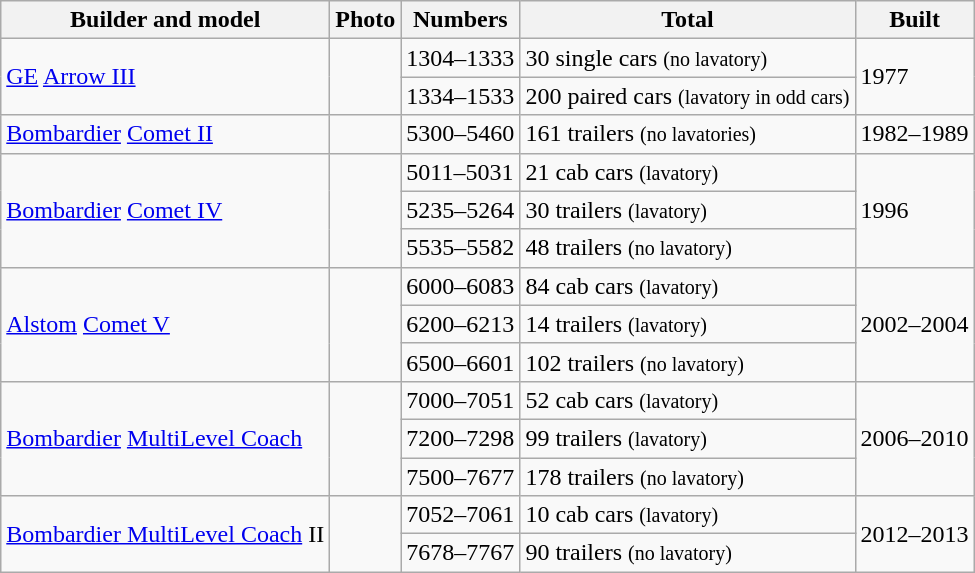<table class="wikitable">
<tr>
<th>Builder and model</th>
<th>Photo</th>
<th>Numbers</th>
<th>Total</th>
<th>Built</th>
</tr>
<tr>
<td rowspan="2"><a href='#'>GE</a> <a href='#'>Arrow III</a></td>
<td rowspan="2"></td>
<td>1304–1333</td>
<td>30 single cars <small>(no lavatory)</small></td>
<td rowspan="2">1977</td>
</tr>
<tr>
<td>1334–1533</td>
<td>200 paired cars <small>(lavatory in odd cars)</small></td>
</tr>
<tr>
<td><a href='#'>Bombardier</a> <a href='#'>Comet II</a></td>
<td></td>
<td>5300–5460</td>
<td>161 trailers <small>(no lavatories)</small></td>
<td>1982–1989</td>
</tr>
<tr>
<td rowspan="3"><a href='#'>Bombardier</a> <a href='#'>Comet IV</a></td>
<td rowspan="3"></td>
<td>5011–5031</td>
<td>21 cab cars <small>(lavatory)</small></td>
<td rowspan="3">1996</td>
</tr>
<tr>
<td>5235–5264</td>
<td>30 trailers <small>(lavatory)</small></td>
</tr>
<tr>
<td>5535–5582</td>
<td>48 trailers <small>(no lavatory)</small></td>
</tr>
<tr>
<td rowspan="3"><a href='#'>Alstom</a> <a href='#'>Comet V</a></td>
<td rowspan="3"></td>
<td>6000–6083</td>
<td>84 cab cars <small>(lavatory)</small></td>
<td rowspan="3">2002–2004</td>
</tr>
<tr>
<td>6200–6213</td>
<td>14 trailers <small>(lavatory)</small></td>
</tr>
<tr>
<td>6500–6601</td>
<td>102 trailers <small>(no lavatory)</small></td>
</tr>
<tr>
<td rowspan="3"><a href='#'>Bombardier</a> <a href='#'>MultiLevel Coach</a></td>
<td rowspan="3"></td>
<td>7000–7051</td>
<td>52 cab cars <small>(lavatory)</small></td>
<td rowspan="3">2006–2010</td>
</tr>
<tr>
<td>7200–7298</td>
<td>99 trailers <small>(lavatory)</small></td>
</tr>
<tr>
<td>7500–7677</td>
<td>178 trailers <small>(no lavatory)</small></td>
</tr>
<tr>
<td rowspan="2"><a href='#'>Bombardier MultiLevel Coach</a> II</td>
<td rowspan="2"></td>
<td>7052–7061</td>
<td>10 cab cars <small>(lavatory)</small></td>
<td rowspan="2">2012–2013</td>
</tr>
<tr>
<td>7678–7767</td>
<td>90 trailers <small>(no lavatory)</small></td>
</tr>
</table>
